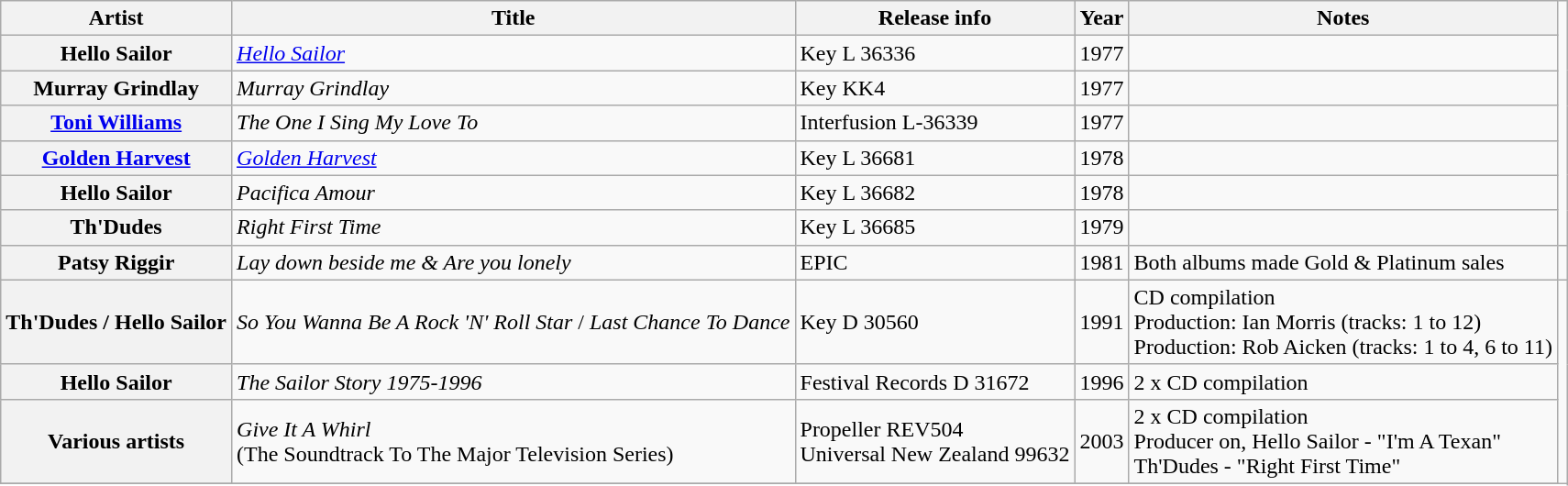<table class="wikitable plainrowheaders sortable">
<tr>
<th scope="col">Artist</th>
<th scope="col">Title</th>
<th scope="col">Release info</th>
<th scope="col">Year</th>
<th scope="col" class="unsortable">Notes</th>
</tr>
<tr>
<th scope="row">Hello Sailor</th>
<td><em><a href='#'>Hello Sailor</a></em></td>
<td>Key L 36336</td>
<td>1977</td>
<td></td>
</tr>
<tr>
<th scope="row">Murray Grindlay</th>
<td><em>Murray Grindlay </em></td>
<td>Key KK4</td>
<td>1977</td>
<td></td>
</tr>
<tr>
<th scope="row"><a href='#'>Toni Williams</a></th>
<td><em>The One I Sing My Love To</em></td>
<td>Interfusion L-36339</td>
<td>1977</td>
<td></td>
</tr>
<tr>
<th scope="row"><a href='#'>Golden Harvest</a></th>
<td><em><a href='#'>Golden Harvest</a></em></td>
<td>Key L 36681</td>
<td>1978</td>
<td></td>
</tr>
<tr>
<th scope="row">Hello Sailor</th>
<td><em>Pacifica Amour</em></td>
<td>Key L 36682</td>
<td>1978</td>
<td></td>
</tr>
<tr>
<th scope="row">Th'Dudes</th>
<td><em>Right First Time</em></td>
<td>Key L 36685</td>
<td>1979</td>
<td></td>
</tr>
<tr>
<th scope="row">Patsy Riggir</th>
<td><em>Lay down beside me & Are you lonely</em></td>
<td>EPIC</td>
<td>1981</td>
<td>Both albums made Gold & Platinum sales</td>
<td></td>
</tr>
<tr>
<th scope="row">Th'Dudes / Hello Sailor</th>
<td><em> So You Wanna Be A Rock 'N' Roll Star</em> / <em>Last Chance To Dance</em></td>
<td>Key D 30560</td>
<td>1991</td>
<td>CD compilation<br>Production: Ian Morris (tracks: 1 to 12)<br>Production: Rob Aicken (tracks: 1 to 4, 6 to 11)</td>
</tr>
<tr>
<th scope="row">Hello Sailor</th>
<td><em>The Sailor Story 1975-1996</em></td>
<td>Festival Records D 31672</td>
<td>1996</td>
<td>2 x CD compilation</td>
</tr>
<tr>
<th scope="row">Various artists</th>
<td><em>Give It A Whirl</em><br>(The Soundtrack To The Major Television Series)</td>
<td>Propeller REV504<br>Universal New Zealand 99632</td>
<td>2003</td>
<td>2 x CD compilation<br>Producer on, Hello Sailor - "I'm A Texan"<br>Th'Dudes - "Right First Time"</td>
</tr>
<tr>
</tr>
</table>
